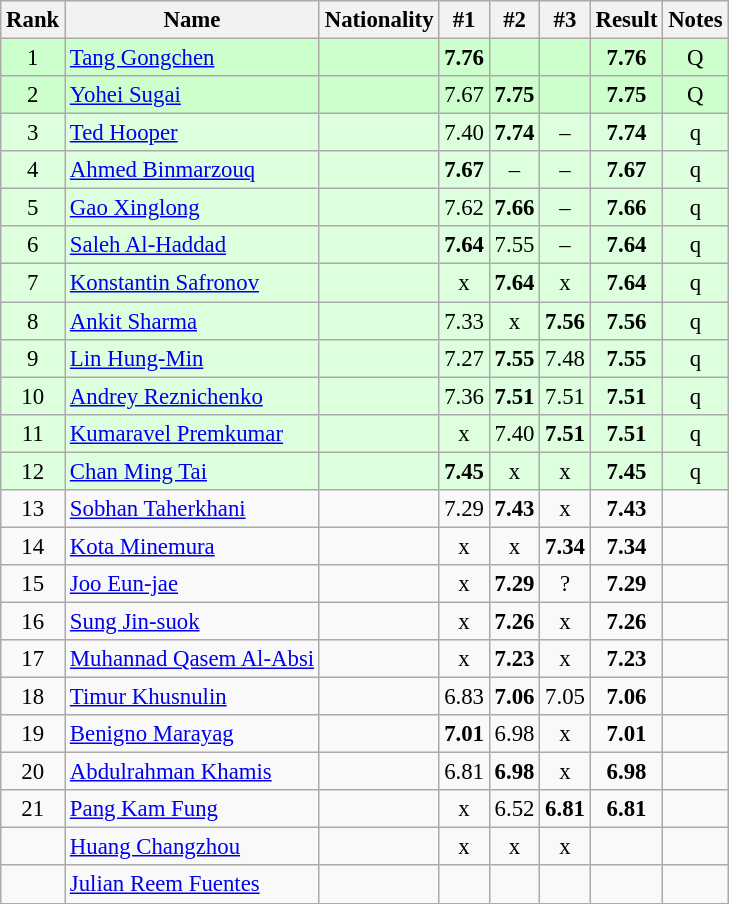<table class="wikitable sortable" style="text-align:center;font-size:95%">
<tr>
<th>Rank</th>
<th>Name</th>
<th>Nationality</th>
<th>#1</th>
<th>#2</th>
<th>#3</th>
<th>Result</th>
<th>Notes</th>
</tr>
<tr bgcolor=ccffcc>
<td>1</td>
<td align=left><a href='#'>Tang Gongchen</a></td>
<td align=left></td>
<td><strong>7.76</strong></td>
<td></td>
<td></td>
<td><strong>7.76</strong></td>
<td>Q</td>
</tr>
<tr bgcolor=ccffcc>
<td>2</td>
<td align=left><a href='#'>Yohei Sugai</a></td>
<td align=left></td>
<td>7.67</td>
<td><strong>7.75</strong></td>
<td></td>
<td><strong>7.75</strong></td>
<td>Q</td>
</tr>
<tr bgcolor=ddffdd>
<td>3</td>
<td align=left><a href='#'>Ted Hooper</a></td>
<td align=left></td>
<td>7.40</td>
<td><strong>7.74</strong></td>
<td>–</td>
<td><strong>7.74</strong></td>
<td>q</td>
</tr>
<tr bgcolor=ddffdd>
<td>4</td>
<td align=left><a href='#'>Ahmed Binmarzouq</a></td>
<td align=left></td>
<td><strong>7.67</strong></td>
<td>–</td>
<td>–</td>
<td><strong>7.67</strong></td>
<td>q</td>
</tr>
<tr bgcolor=ddffdd>
<td>5</td>
<td align=left><a href='#'>Gao Xinglong</a></td>
<td align=left></td>
<td>7.62</td>
<td><strong>7.66</strong></td>
<td>–</td>
<td><strong>7.66</strong></td>
<td>q</td>
</tr>
<tr bgcolor=ddffdd>
<td>6</td>
<td align=left><a href='#'>Saleh Al-Haddad</a></td>
<td align=left></td>
<td><strong>7.64</strong></td>
<td>7.55</td>
<td>–</td>
<td><strong>7.64</strong></td>
<td>q</td>
</tr>
<tr bgcolor=ddffdd>
<td>7</td>
<td align=left><a href='#'>Konstantin Safronov</a></td>
<td align=left></td>
<td>x</td>
<td><strong>7.64</strong></td>
<td>x</td>
<td><strong>7.64</strong></td>
<td>q</td>
</tr>
<tr bgcolor=ddffdd>
<td>8</td>
<td align=left><a href='#'>Ankit Sharma</a></td>
<td align=left></td>
<td>7.33</td>
<td>x</td>
<td><strong>7.56</strong></td>
<td><strong>7.56</strong></td>
<td>q</td>
</tr>
<tr bgcolor=ddffdd>
<td>9</td>
<td align=left><a href='#'>Lin Hung-Min</a></td>
<td align=left></td>
<td>7.27</td>
<td><strong>7.55</strong></td>
<td>7.48</td>
<td><strong>7.55</strong></td>
<td>q</td>
</tr>
<tr bgcolor=ddffdd>
<td>10</td>
<td align=left><a href='#'>Andrey Reznichenko</a></td>
<td align=left></td>
<td>7.36</td>
<td><strong>7.51</strong></td>
<td>7.51</td>
<td><strong>7.51</strong></td>
<td>q</td>
</tr>
<tr bgcolor=ddffdd>
<td>11</td>
<td align=left><a href='#'>Kumaravel Premkumar</a></td>
<td align=left></td>
<td>x</td>
<td>7.40</td>
<td><strong>7.51</strong></td>
<td><strong>7.51</strong></td>
<td>q</td>
</tr>
<tr bgcolor=ddffdd>
<td>12</td>
<td align=left><a href='#'>Chan Ming Tai</a></td>
<td align=left></td>
<td><strong>7.45</strong></td>
<td>x</td>
<td>x</td>
<td><strong>7.45</strong></td>
<td>q</td>
</tr>
<tr>
<td>13</td>
<td align=left><a href='#'>Sobhan Taherkhani</a></td>
<td align=left></td>
<td>7.29</td>
<td><strong>7.43</strong></td>
<td>x</td>
<td><strong>7.43</strong></td>
<td></td>
</tr>
<tr>
<td>14</td>
<td align=left><a href='#'>Kota Minemura</a></td>
<td align=left></td>
<td>x</td>
<td>x</td>
<td><strong>7.34</strong></td>
<td><strong>7.34</strong></td>
<td></td>
</tr>
<tr>
<td>15</td>
<td align=left><a href='#'>Joo Eun-jae</a></td>
<td align=left></td>
<td>x</td>
<td><strong>7.29</strong></td>
<td>?</td>
<td><strong>7.29</strong></td>
<td></td>
</tr>
<tr>
<td>16</td>
<td align=left><a href='#'>Sung Jin-suok</a></td>
<td align=left></td>
<td>x</td>
<td><strong>7.26</strong></td>
<td>x</td>
<td><strong>7.26</strong></td>
<td></td>
</tr>
<tr>
<td>17</td>
<td align=left><a href='#'>Muhannad Qasem Al-Absi</a></td>
<td align=left></td>
<td>x</td>
<td><strong>7.23</strong></td>
<td>x</td>
<td><strong>7.23</strong></td>
<td></td>
</tr>
<tr>
<td>18</td>
<td align=left><a href='#'>Timur Khusnulin</a></td>
<td align=left></td>
<td>6.83</td>
<td><strong>7.06</strong></td>
<td>7.05</td>
<td><strong>7.06</strong></td>
<td></td>
</tr>
<tr>
<td>19</td>
<td align=left><a href='#'>Benigno Marayag</a></td>
<td align=left></td>
<td><strong>7.01</strong></td>
<td>6.98</td>
<td>x</td>
<td><strong>7.01</strong></td>
<td></td>
</tr>
<tr>
<td>20</td>
<td align=left><a href='#'>Abdulrahman Khamis</a></td>
<td align=left></td>
<td>6.81</td>
<td><strong>6.98</strong></td>
<td>x</td>
<td><strong>6.98</strong></td>
<td></td>
</tr>
<tr>
<td>21</td>
<td align=left><a href='#'>Pang Kam Fung</a></td>
<td align=left></td>
<td>x</td>
<td>6.52</td>
<td><strong>6.81</strong></td>
<td><strong>6.81</strong></td>
<td></td>
</tr>
<tr>
<td></td>
<td align=left><a href='#'>Huang Changzhou</a></td>
<td align=left></td>
<td>x</td>
<td>x</td>
<td>x</td>
<td><strong></strong></td>
<td></td>
</tr>
<tr>
<td></td>
<td align=left><a href='#'>Julian Reem Fuentes</a></td>
<td align=left></td>
<td></td>
<td></td>
<td></td>
<td><strong></strong></td>
<td></td>
</tr>
</table>
